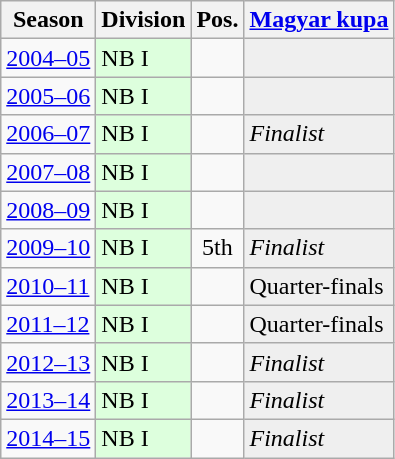<table class="wikitable text-align:center">
<tr>
<th>Season</th>
<th>Division</th>
<th>Pos.</th>
<th><a href='#'>Magyar kupa</a></th>
</tr>
<tr>
<td><a href='#'>2004–05</a></td>
<td bgcolor=#ddffdd>NB I</td>
<td align=center></td>
<td style="background:#efefef;"></td>
</tr>
<tr>
<td><a href='#'>2005–06</a></td>
<td bgcolor=#ddffdd>NB I</td>
<td align=center></td>
<td style="background:#efefef;"></td>
</tr>
<tr>
<td><a href='#'>2006–07</a></td>
<td bgcolor=#ddffdd>NB I</td>
<td align=center></td>
<td style="background:#efefef;"> <em>Finalist</em></td>
</tr>
<tr>
<td><a href='#'>2007–08</a></td>
<td bgcolor=#ddffdd>NB I</td>
<td align=center></td>
<td style="background:#efefef;"></td>
</tr>
<tr>
<td><a href='#'>2008–09</a></td>
<td bgcolor=#ddffdd>NB I</td>
<td align=center></td>
<td style="background:#efefef;"></td>
</tr>
<tr>
<td><a href='#'>2009–10</a></td>
<td bgcolor=#ddffdd>NB I</td>
<td align=center>5th</td>
<td style="background:#efefef;"> <em>Finalist</em></td>
</tr>
<tr>
<td><a href='#'>2010–11</a></td>
<td bgcolor=#ddffdd>NB I</td>
<td align=center></td>
<td style="background:#efefef;">Quarter-finals</td>
</tr>
<tr>
<td><a href='#'>2011–12</a></td>
<td bgcolor=#ddffdd>NB I</td>
<td align=center></td>
<td style="background:#efefef;">Quarter-finals</td>
</tr>
<tr>
<td><a href='#'>2012–13</a></td>
<td bgcolor=#ddffdd>NB I</td>
<td align=center></td>
<td style="background:#efefef;"> <em>Finalist</em></td>
</tr>
<tr>
<td><a href='#'>2013–14</a></td>
<td bgcolor=#ddffdd>NB I</td>
<td align=center></td>
<td style="background:#efefef;"> <em>Finalist</em></td>
</tr>
<tr>
<td><a href='#'>2014–15</a></td>
<td bgcolor=#ddffdd>NB I</td>
<td align=center></td>
<td style="background:#efefef;"> <em>Finalist</em></td>
</tr>
</table>
